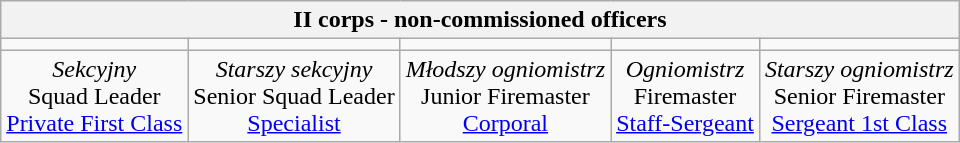<table class="wikitable" style="text-align: center">
<tr>
<th colspan="5">II corps - non-commissioned officers</th>
</tr>
<tr>
<td></td>
<td></td>
<td></td>
<td></td>
<td></td>
</tr>
<tr>
<td><em>Sekcyjny</em> <br> Squad Leader <br> <a href='#'>Private First Class</a></td>
<td><em>Starszy sekcyjny</em> <br> Senior Squad Leader <br> <a href='#'>Specialist</a></td>
<td><em>Młodszy ogniomistrz</em> <br> Junior Firemaster <br> <a href='#'>Corporal</a></td>
<td><em>Ogniomistrz</em> <br> Firemaster <br> <a href='#'>Staff-Sergeant</a></td>
<td><em>Starszy ogniomistrz</em> <br> Senior Firemaster <br> <a href='#'>Sergeant 1st Class</a></td>
</tr>
</table>
